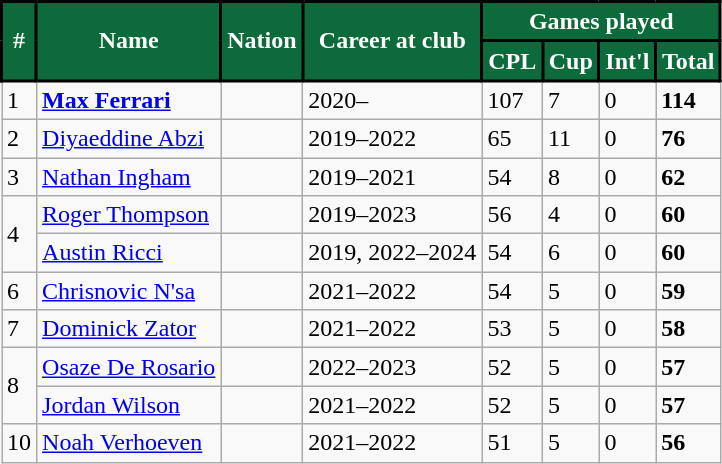<table class="wikitable">
<tr>
<th rowspan="2" style="background:#0d6a3a; color:#FFFFFF; border: 2px solid #000000;">#</th>
<th rowspan="2" style="background:#0d6a3a; color:#FFFFFF; border: 2px solid #000000;">Name</th>
<th rowspan="2" style="background:#0d6a3a; color:#FFFFFF; border: 2px solid #000000;">Nation</th>
<th rowspan="2" style="background:#0d6a3a; color:#FFFFFF; border: 2px solid #000000;">Career at club</th>
<th colspan="4" style="background:#0d6a3a; color:#FFFFFF; border: 2px solid #000000;">Games played</th>
</tr>
<tr>
<th style="background:#0d6a3a; color:#FFFFFF; border: 2px solid #000000;">CPL</th>
<th style="background:#0d6a3a; color:#FFFFFF; border: 2px solid #000000;">Cup</th>
<th style="background:#0d6a3a; color:#FFFFFF; border: 2px solid #000000;">Int'l</th>
<th style="background:#0d6a3a; color:#FFFFFF; border: 2px solid #000000;">Total</th>
</tr>
<tr>
<td>1</td>
<td><strong><a href='#'>Max Ferrari</a></strong></td>
<td></td>
<td>2020–</td>
<td>107</td>
<td>7</td>
<td>0</td>
<td><strong>114</strong></td>
</tr>
<tr>
<td>2</td>
<td><a href='#'>Diyaeddine Abzi</a></td>
<td></td>
<td>2019–2022</td>
<td>65</td>
<td>11</td>
<td>0</td>
<td><strong>76</strong></td>
</tr>
<tr>
<td>3</td>
<td><a href='#'>Nathan Ingham</a></td>
<td></td>
<td>2019–2021</td>
<td>54</td>
<td>8</td>
<td>0</td>
<td><strong>62</strong></td>
</tr>
<tr>
<td rowspan="2">4</td>
<td><a href='#'>Roger Thompson</a></td>
<td></td>
<td>2019–2023</td>
<td>56</td>
<td>4</td>
<td>0</td>
<td><strong>60</strong></td>
</tr>
<tr>
<td><a href='#'>Austin Ricci</a></td>
<td></td>
<td>2019, 2022–2024</td>
<td>54</td>
<td>6</td>
<td>0</td>
<td><strong>60</strong></td>
</tr>
<tr>
<td>6</td>
<td><a href='#'>Chrisnovic N'sa</a></td>
<td></td>
<td>2021–2022</td>
<td>54</td>
<td>5</td>
<td>0</td>
<td><strong>59</strong></td>
</tr>
<tr>
<td>7</td>
<td><a href='#'>Dominick Zator</a></td>
<td></td>
<td>2021–2022</td>
<td>53</td>
<td>5</td>
<td>0</td>
<td><strong>58</strong></td>
</tr>
<tr>
<td rowspan="2">8</td>
<td><a href='#'>Osaze De Rosario</a></td>
<td></td>
<td>2022–2023</td>
<td>52</td>
<td>5</td>
<td>0</td>
<td><strong>57</strong></td>
</tr>
<tr>
<td><a href='#'>Jordan Wilson</a></td>
<td></td>
<td>2021–2022</td>
<td>52</td>
<td>5</td>
<td>0</td>
<td><strong>57</strong></td>
</tr>
<tr>
<td>10</td>
<td><a href='#'>Noah Verhoeven</a></td>
<td></td>
<td>2021–2022</td>
<td>51</td>
<td>5</td>
<td>0</td>
<td><strong>56</strong></td>
</tr>
</table>
